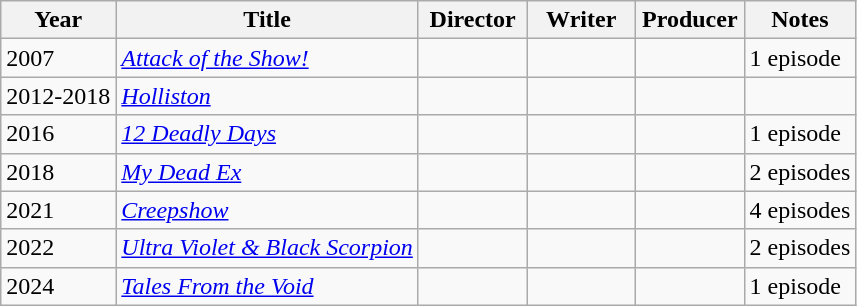<table class="wikitable" margin-right:auto; margin-right:auto">
<tr>
<th>Year</th>
<th>Title</th>
<th width="65">Director</th>
<th width="65">Writer</th>
<th width="65">Producer</th>
<th>Notes</th>
</tr>
<tr>
<td>2007</td>
<td><em><a href='#'>Attack of the Show!</a></em></td>
<td></td>
<td></td>
<td></td>
<td>1 episode</td>
</tr>
<tr>
<td>2012-2018</td>
<td><em><a href='#'>Holliston</a></em></td>
<td></td>
<td></td>
<td></td>
<td></td>
</tr>
<tr>
<td>2016</td>
<td><em><a href='#'>12 Deadly Days</a></em></td>
<td></td>
<td></td>
<td></td>
<td>1 episode</td>
</tr>
<tr>
<td>2018</td>
<td><em><a href='#'>My Dead Ex</a></em></td>
<td></td>
<td></td>
<td></td>
<td>2 episodes</td>
</tr>
<tr>
<td>2021</td>
<td><em><a href='#'>Creepshow</a></em></td>
<td></td>
<td></td>
<td></td>
<td>4 episodes</td>
</tr>
<tr>
<td>2022</td>
<td><em><a href='#'>Ultra Violet & Black Scorpion</a></em></td>
<td></td>
<td></td>
<td></td>
<td>2 episodes</td>
</tr>
<tr>
<td>2024</td>
<td><em><a href='#'>Tales From the Void</a></em></td>
<td></td>
<td></td>
<td></td>
<td>1 episode</td>
</tr>
</table>
